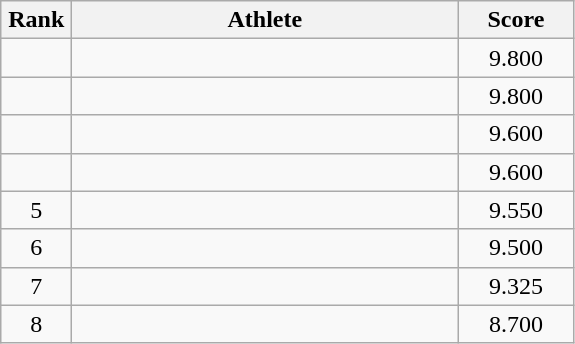<table class=wikitable style="text-align:center">
<tr>
<th width=40>Rank</th>
<th width=250>Athlete</th>
<th width=70>Score</th>
</tr>
<tr>
<td></td>
<td align=left></td>
<td>9.800</td>
</tr>
<tr>
<td></td>
<td align=left></td>
<td>9.800</td>
</tr>
<tr>
<td></td>
<td align=left></td>
<td>9.600</td>
</tr>
<tr>
<td></td>
<td align=left></td>
<td>9.600</td>
</tr>
<tr>
<td>5</td>
<td align=left></td>
<td>9.550</td>
</tr>
<tr>
<td>6</td>
<td align=left></td>
<td>9.500</td>
</tr>
<tr>
<td>7</td>
<td align=left></td>
<td>9.325</td>
</tr>
<tr>
<td>8</td>
<td align=left></td>
<td>8.700</td>
</tr>
</table>
